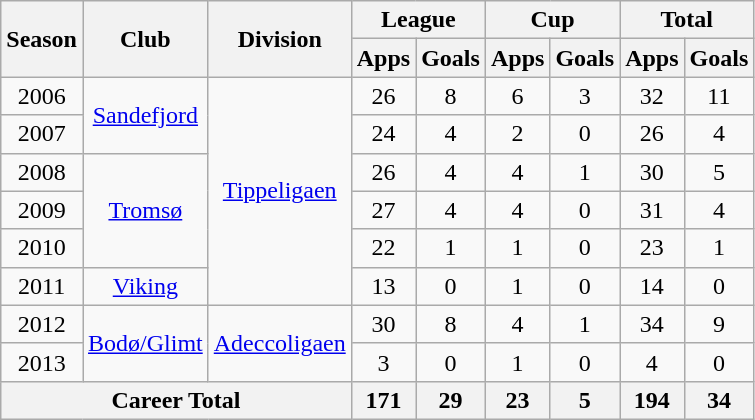<table class="wikitable" style="text-align: center;">
<tr>
<th rowspan="2">Season</th>
<th rowspan="2">Club</th>
<th rowspan="2">Division</th>
<th colspan="2">League</th>
<th colspan="2">Cup</th>
<th colspan="2">Total</th>
</tr>
<tr>
<th>Apps</th>
<th>Goals</th>
<th>Apps</th>
<th>Goals</th>
<th>Apps</th>
<th>Goals</th>
</tr>
<tr>
<td>2006</td>
<td rowspan="2" valign="center"><a href='#'>Sandefjord</a></td>
<td rowspan="6" valign="center"><a href='#'>Tippeligaen</a></td>
<td>26</td>
<td>8</td>
<td>6</td>
<td>3</td>
<td>32</td>
<td>11</td>
</tr>
<tr>
<td>2007</td>
<td>24</td>
<td>4</td>
<td>2</td>
<td>0</td>
<td>26</td>
<td>4</td>
</tr>
<tr>
<td>2008</td>
<td rowspan="3" valign="center"><a href='#'>Tromsø</a></td>
<td>26</td>
<td>4</td>
<td>4</td>
<td>1</td>
<td>30</td>
<td>5</td>
</tr>
<tr>
<td>2009</td>
<td>27</td>
<td>4</td>
<td>4</td>
<td>0</td>
<td>31</td>
<td>4</td>
</tr>
<tr>
<td>2010</td>
<td>22</td>
<td>1</td>
<td>1</td>
<td>0</td>
<td>23</td>
<td>1</td>
</tr>
<tr>
<td>2011</td>
<td rowspan="1" valign="center"><a href='#'>Viking</a></td>
<td>13</td>
<td>0</td>
<td>1</td>
<td>0</td>
<td>14</td>
<td>0</td>
</tr>
<tr>
<td>2012</td>
<td rowspan="2" valign="center"><a href='#'>Bodø/Glimt</a></td>
<td rowspan="2" valign="center"><a href='#'>Adeccoligaen</a></td>
<td>30</td>
<td>8</td>
<td>4</td>
<td>1</td>
<td>34</td>
<td>9</td>
</tr>
<tr>
<td>2013</td>
<td>3</td>
<td>0</td>
<td>1</td>
<td>0</td>
<td>4</td>
<td>0</td>
</tr>
<tr>
<th colspan="3">Career Total</th>
<th>171</th>
<th>29</th>
<th>23</th>
<th>5</th>
<th>194</th>
<th>34</th>
</tr>
</table>
